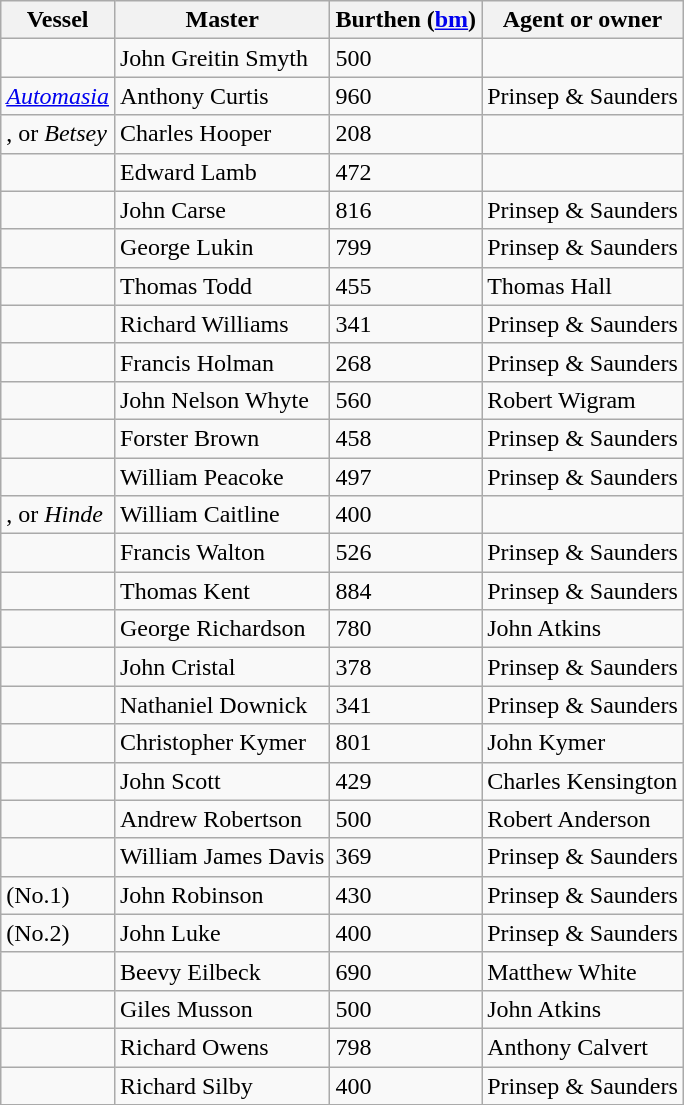<table class="sortable wikitable">
<tr>
<th>Vessel</th>
<th>Master</th>
<th>Burthen (<a href='#'>bm</a>)</th>
<th>Agent or owner</th>
</tr>
<tr>
<td></td>
<td>John Greitin Smyth</td>
<td>500</td>
<td></td>
</tr>
<tr>
<td><a href='#'><em>Automasia</em></a></td>
<td>Anthony Curtis</td>
<td>960</td>
<td>Prinsep & Saunders</td>
</tr>
<tr>
<td>, or <em>Betsey</em></td>
<td>Charles Hooper</td>
<td>208</td>
<td></td>
</tr>
<tr>
<td></td>
<td>Edward Lamb</td>
<td>472</td>
<td></td>
</tr>
<tr>
<td></td>
<td>John Carse</td>
<td>816</td>
<td>Prinsep & Saunders</td>
</tr>
<tr>
<td></td>
<td>George Lukin</td>
<td>799</td>
<td>Prinsep & Saunders</td>
</tr>
<tr>
<td></td>
<td>Thomas Todd</td>
<td>455</td>
<td>Thomas Hall</td>
</tr>
<tr>
<td></td>
<td>Richard Williams</td>
<td>341</td>
<td>Prinsep & Saunders</td>
</tr>
<tr>
<td></td>
<td>Francis Holman</td>
<td>268</td>
<td>Prinsep & Saunders</td>
</tr>
<tr>
<td></td>
<td>John Nelson Whyte</td>
<td>560</td>
<td>Robert Wigram</td>
</tr>
<tr>
<td></td>
<td>Forster Brown</td>
<td>458</td>
<td>Prinsep & Saunders</td>
</tr>
<tr>
<td></td>
<td>William Peacoke</td>
<td>497</td>
<td>Prinsep & Saunders</td>
</tr>
<tr>
<td>, or <em>Hinde</em></td>
<td>William Caitline</td>
<td>400</td>
<td></td>
</tr>
<tr>
<td></td>
<td>Francis Walton</td>
<td>526</td>
<td>Prinsep & Saunders</td>
</tr>
<tr>
<td></td>
<td>Thomas Kent</td>
<td>884</td>
<td>Prinsep & Saunders</td>
</tr>
<tr>
<td></td>
<td>George Richardson</td>
<td>780</td>
<td>John Atkins</td>
</tr>
<tr>
<td></td>
<td>John Cristal</td>
<td>378</td>
<td>Prinsep & Saunders</td>
</tr>
<tr>
<td></td>
<td>Nathaniel Downick</td>
<td>341</td>
<td>Prinsep & Saunders</td>
</tr>
<tr>
<td></td>
<td>Christopher Kymer</td>
<td>801</td>
<td>John Kymer</td>
</tr>
<tr>
<td></td>
<td>John Scott</td>
<td>429</td>
<td>Charles Kensington</td>
</tr>
<tr>
<td></td>
<td>Andrew Robertson</td>
<td>500</td>
<td>Robert Anderson</td>
</tr>
<tr>
<td></td>
<td>William James Davis</td>
<td>369</td>
<td>Prinsep & Saunders</td>
</tr>
<tr>
<td> (No.1)</td>
<td>John Robinson</td>
<td>430</td>
<td>Prinsep & Saunders</td>
</tr>
<tr>
<td> (No.2)</td>
<td>John Luke</td>
<td>400</td>
<td>Prinsep & Saunders</td>
</tr>
<tr>
<td></td>
<td>Beevy Eilbeck</td>
<td>690</td>
<td>Matthew White</td>
</tr>
<tr>
<td></td>
<td>Giles Musson</td>
<td>500</td>
<td>John Atkins</td>
</tr>
<tr>
<td></td>
<td>Richard Owens</td>
<td>798</td>
<td>Anthony Calvert</td>
</tr>
<tr>
<td></td>
<td>Richard Silby</td>
<td>400</td>
<td>Prinsep & Saunders</td>
</tr>
<tr>
</tr>
</table>
